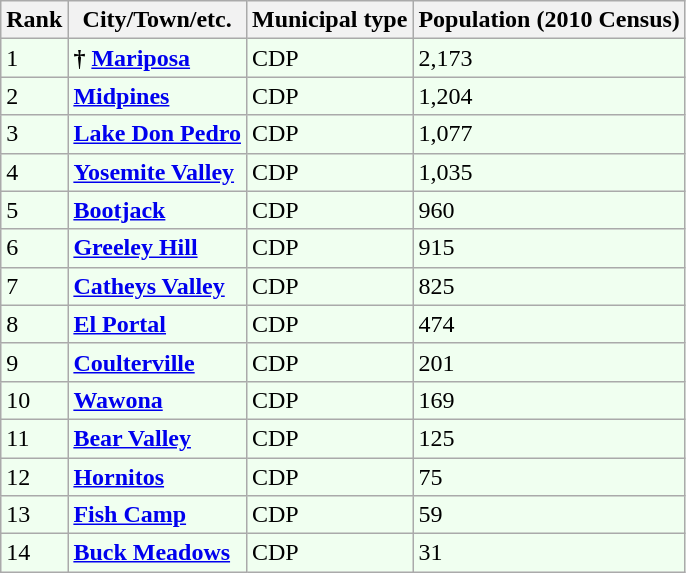<table class="wikitable sortable">
<tr>
<th>Rank</th>
<th>City/Town/etc.</th>
<th>Municipal type</th>
<th>Population (2010 Census)</th>
</tr>
<tr style="background-color:#F0FFF0;">
<td>1</td>
<td><strong>†</strong> <strong><a href='#'>Mariposa</a></strong></td>
<td>CDP</td>
<td>2,173</td>
</tr>
<tr style="background-color:#F0FFF0;">
<td>2</td>
<td><strong><a href='#'>Midpines</a></strong></td>
<td>CDP</td>
<td>1,204</td>
</tr>
<tr style="background-color:#F0FFF0;">
<td>3</td>
<td><strong><a href='#'>Lake Don Pedro</a></strong></td>
<td>CDP</td>
<td>1,077</td>
</tr>
<tr style="background-color:#F0FFF0;">
<td>4</td>
<td><strong><a href='#'>Yosemite Valley</a></strong></td>
<td>CDP</td>
<td>1,035</td>
</tr>
<tr style="background-color:#F0FFF0;">
<td>5</td>
<td><strong><a href='#'>Bootjack</a></strong></td>
<td>CDP</td>
<td>960</td>
</tr>
<tr style="background-color:#F0FFF0;">
<td>6</td>
<td><strong><a href='#'>Greeley Hill</a></strong></td>
<td>CDP</td>
<td>915</td>
</tr>
<tr style="background-color:#F0FFF0;">
<td>7</td>
<td><strong><a href='#'>Catheys Valley</a></strong></td>
<td>CDP</td>
<td>825</td>
</tr>
<tr style="background-color:#F0FFF0;">
<td>8</td>
<td><strong><a href='#'>El Portal</a></strong></td>
<td>CDP</td>
<td>474</td>
</tr>
<tr style="background-color:#F0FFF0;">
<td>9</td>
<td><strong><a href='#'>Coulterville</a></strong></td>
<td>CDP</td>
<td>201</td>
</tr>
<tr style="background-color:#F0FFF0;">
<td>10</td>
<td><strong><a href='#'>Wawona</a></strong></td>
<td>CDP</td>
<td>169</td>
</tr>
<tr style="background-color:#F0FFF0;">
<td>11</td>
<td><strong><a href='#'>Bear Valley</a></strong></td>
<td>CDP</td>
<td>125</td>
</tr>
<tr style="background-color:#F0FFF0;">
<td>12</td>
<td><strong><a href='#'>Hornitos</a></strong></td>
<td>CDP</td>
<td>75</td>
</tr>
<tr style="background-color:#F0FFF0;">
<td>13</td>
<td><strong><a href='#'>Fish Camp</a></strong></td>
<td>CDP</td>
<td>59</td>
</tr>
<tr style="background-color:#F0FFF0;">
<td>14</td>
<td><strong><a href='#'>Buck Meadows</a></strong></td>
<td>CDP</td>
<td>31</td>
</tr>
</table>
